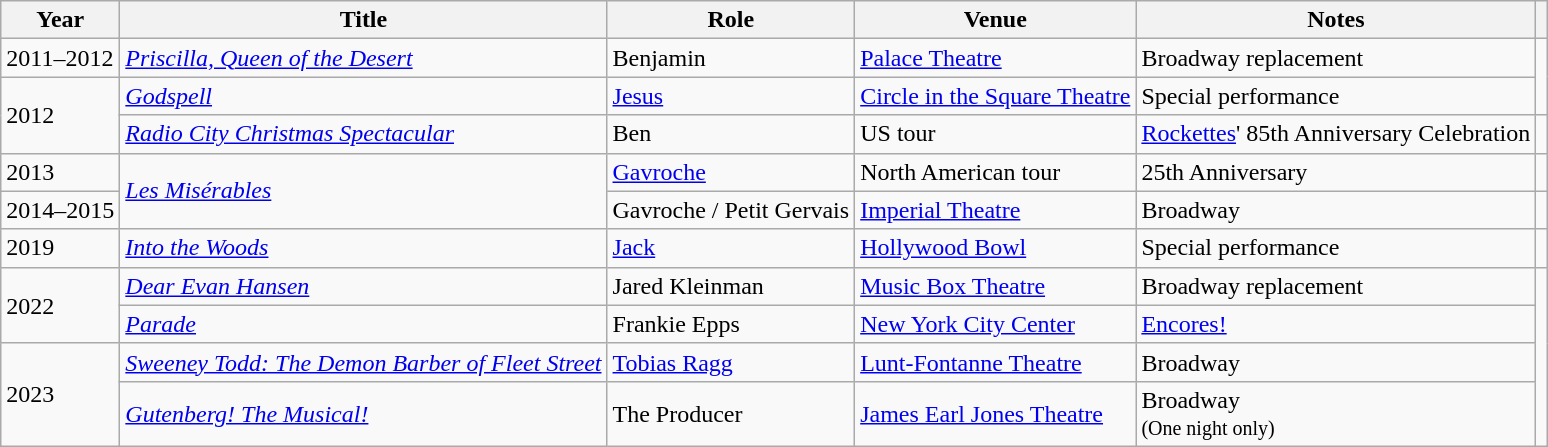<table class="wikitable sortable">
<tr>
<th>Year</th>
<th>Title</th>
<th>Role</th>
<th>Venue</th>
<th>Notes</th>
<th></th>
</tr>
<tr>
<td>2011–2012</td>
<td><em><a href='#'>Priscilla, Queen of the Desert</a></em></td>
<td>Benjamin</td>
<td><a href='#'>Palace Theatre</a></td>
<td>Broadway replacement</td>
</tr>
<tr>
<td rowspan=2>2012</td>
<td><em><a href='#'>Godspell</a></em></td>
<td><a href='#'>Jesus</a></td>
<td><a href='#'>Circle in the Square Theatre</a></td>
<td>Special performance</td>
</tr>
<tr>
<td><em><a href='#'>Radio City Christmas Spectacular</a></em></td>
<td>Ben</td>
<td>US tour</td>
<td><a href='#'>Rockettes</a>' 85th Anniversary Celebration</td>
<td></td>
</tr>
<tr>
<td>2013</td>
<td rowspan="2"><em><a href='#'>Les Misérables</a></em></td>
<td><a href='#'>Gavroche</a></td>
<td>North American tour</td>
<td>25th Anniversary</td>
<td></td>
</tr>
<tr>
<td>2014–2015</td>
<td>Gavroche / Petit Gervais</td>
<td><a href='#'>Imperial Theatre</a></td>
<td>Broadway</td>
</tr>
<tr>
<td>2019</td>
<td><em><a href='#'>Into the Woods</a></em></td>
<td><a href='#'>Jack</a></td>
<td><a href='#'>Hollywood Bowl</a></td>
<td>Special performance</td>
<td></td>
</tr>
<tr>
<td rowspan="2">2022</td>
<td><em><a href='#'>Dear Evan Hansen</a></em></td>
<td>Jared Kleinman</td>
<td><a href='#'>Music Box Theatre</a></td>
<td>Broadway replacement</td>
</tr>
<tr>
<td><em><a href='#'>Parade</a></em></td>
<td>Frankie Epps</td>
<td><a href='#'>New York City Center</a></td>
<td><a href='#'>Encores!</a></td>
</tr>
<tr>
<td rowspan=2>2023</td>
<td><em><a href='#'>Sweeney Todd: The Demon Barber of Fleet Street</a></em></td>
<td><a href='#'>Tobias Ragg</a></td>
<td><a href='#'>Lunt-Fontanne Theatre</a></td>
<td>Broadway</td>
</tr>
<tr>
<td><em><a href='#'>Gutenberg! The Musical!</a></em></td>
<td>The Producer</td>
<td><a href='#'>James Earl Jones Theatre</a></td>
<td>Broadway<br><small>(One night only)</small></td>
</tr>
</table>
